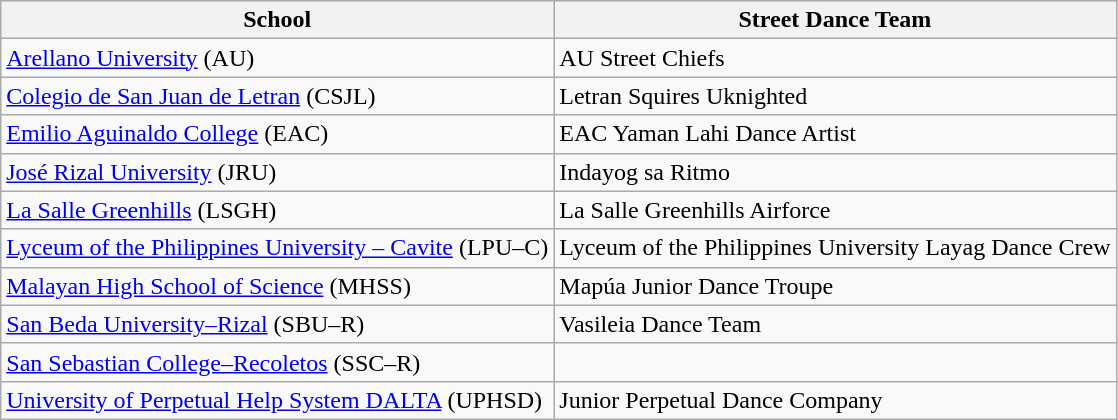<table class="wikitable" style="text align: center">
<tr bgcolor="#efefef">
<th>School</th>
<th>Street Dance Team</th>
</tr>
<tr>
<td> <a href='#'>Arellano University</a> (AU)</td>
<td>AU Street Chiefs</td>
</tr>
<tr>
<td> <a href='#'>Colegio de San Juan de Letran</a> (CSJL)</td>
<td>Letran Squires Uknighted</td>
</tr>
<tr>
<td> <a href='#'>Emilio Aguinaldo College</a> (EAC)</td>
<td>EAC Yaman Lahi Dance Artist</td>
</tr>
<tr>
<td> <a href='#'>José Rizal University</a> (JRU)</td>
<td>Indayog sa Ritmo</td>
</tr>
<tr>
<td> <a href='#'>La Salle Greenhills</a> (LSGH)</td>
<td>La Salle Greenhills Airforce</td>
</tr>
<tr>
<td> <a href='#'>Lyceum of the Philippines University – Cavite</a> (LPU–C)</td>
<td>Lyceum of the Philippines University Layag Dance Crew</td>
</tr>
<tr>
<td> <a href='#'>Malayan High School of Science</a> (MHSS)</td>
<td>Mapúa Junior Dance Troupe</td>
</tr>
<tr>
<td> <a href='#'>San Beda University–Rizal</a> (SBU–R)</td>
<td>Vasileia Dance Team</td>
</tr>
<tr>
<td> <a href='#'>San Sebastian College–Recoletos</a> (SSC–R)</td>
<td></td>
</tr>
<tr>
<td> <a href='#'>University of Perpetual Help System DALTA</a> (UPHSD)</td>
<td>Junior Perpetual Dance Company</td>
</tr>
</table>
